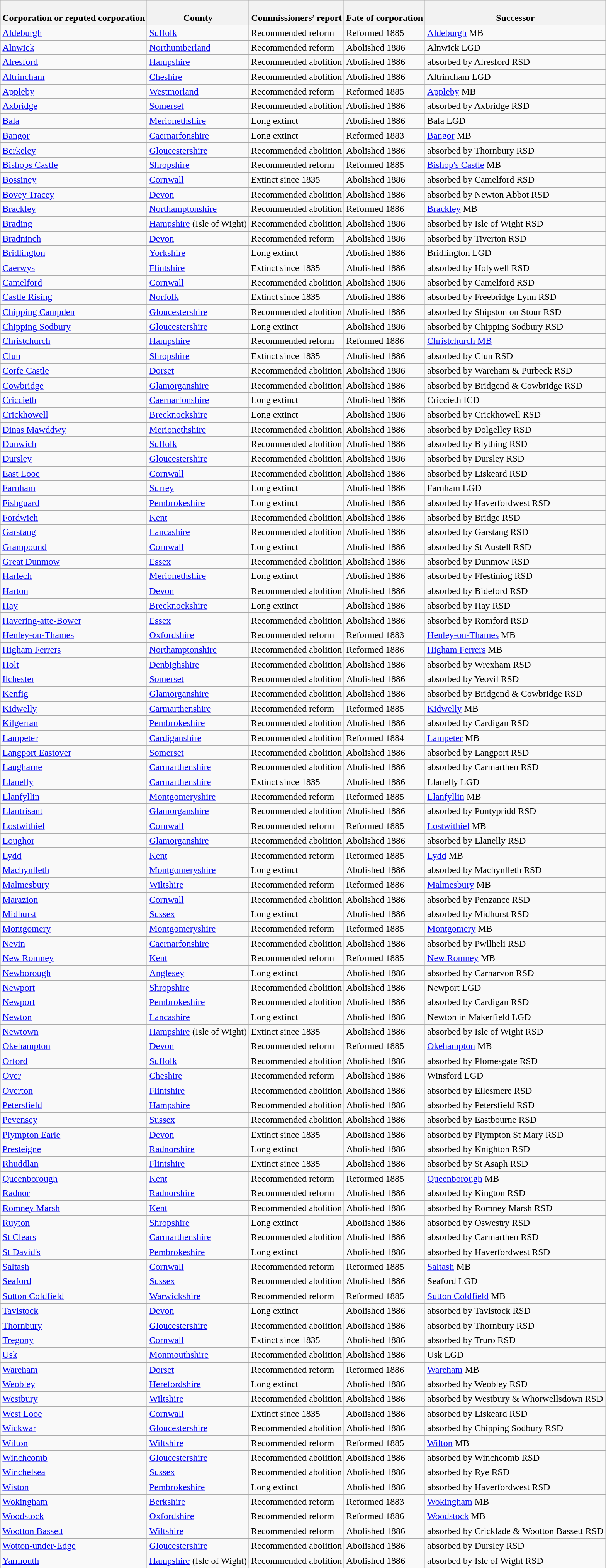<table class="wikitable sortable">
<tr>
<th><br>Corporation or reputed corporation</th>
<th><br>County</th>
<th><br>Commissioners’ report</th>
<th><br>Fate of corporation</th>
<th><br>Successor</th>
</tr>
<tr>
<td><a href='#'>Aldeburgh</a></td>
<td><a href='#'>Suffolk</a></td>
<td>Recommended reform</td>
<td>Reformed 1885</td>
<td><a href='#'>Aldeburgh</a> MB</td>
</tr>
<tr>
<td><a href='#'>Alnwick</a></td>
<td><a href='#'>Northumberland</a></td>
<td>Recommended reform</td>
<td>Abolished 1886</td>
<td>Alnwick LGD</td>
</tr>
<tr>
<td><a href='#'>Alresford</a></td>
<td><a href='#'>Hampshire</a></td>
<td>Recommended abolition</td>
<td>Abolished 1886</td>
<td>absorbed by Alresford RSD</td>
</tr>
<tr>
<td><a href='#'>Altrincham</a></td>
<td><a href='#'>Cheshire</a></td>
<td>Recommended abolition</td>
<td>Abolished 1886</td>
<td>Altrincham LGD</td>
</tr>
<tr>
<td><a href='#'>Appleby</a></td>
<td><a href='#'>Westmorland</a></td>
<td>Recommended reform</td>
<td>Reformed 1885</td>
<td><a href='#'>Appleby</a> MB</td>
</tr>
<tr>
<td><a href='#'>Axbridge</a></td>
<td><a href='#'>Somerset</a></td>
<td>Recommended abolition</td>
<td>Abolished 1886</td>
<td>absorbed by Axbridge RSD</td>
</tr>
<tr>
<td><a href='#'>Bala</a></td>
<td><a href='#'>Merionethshire</a></td>
<td>Long extinct</td>
<td>Abolished 1886</td>
<td>Bala LGD</td>
</tr>
<tr>
<td><a href='#'>Bangor</a></td>
<td><a href='#'>Caernarfonshire</a></td>
<td>Long extinct</td>
<td>Reformed 1883</td>
<td><a href='#'>Bangor</a> MB</td>
</tr>
<tr>
<td><a href='#'>Berkeley</a></td>
<td><a href='#'>Gloucestershire</a></td>
<td>Recommended abolition</td>
<td>Abolished 1886</td>
<td>absorbed by Thornbury RSD</td>
</tr>
<tr>
<td><a href='#'>Bishops Castle</a></td>
<td><a href='#'>Shropshire</a></td>
<td>Recommended reform</td>
<td>Reformed 1885</td>
<td><a href='#'>Bishop's Castle</a> MB</td>
</tr>
<tr>
<td><a href='#'>Bossiney</a></td>
<td><a href='#'>Cornwall</a></td>
<td>Extinct since 1835</td>
<td>Abolished 1886</td>
<td>absorbed by Camelford RSD</td>
</tr>
<tr>
<td><a href='#'>Bovey Tracey</a></td>
<td><a href='#'>Devon</a></td>
<td>Recommended abolition</td>
<td>Abolished 1886</td>
<td>absorbed by Newton Abbot RSD</td>
</tr>
<tr>
<td><a href='#'>Brackley</a></td>
<td><a href='#'>Northamptonshire</a></td>
<td>Recommended abolition</td>
<td>Reformed 1886</td>
<td><a href='#'>Brackley</a> MB</td>
</tr>
<tr>
<td><a href='#'>Brading</a></td>
<td><a href='#'>Hampshire</a> (Isle of Wight)</td>
<td>Recommended abolition</td>
<td>Abolished 1886</td>
<td>absorbed by Isle of Wight RSD</td>
</tr>
<tr>
<td><a href='#'>Bradninch</a></td>
<td><a href='#'>Devon</a></td>
<td>Recommended reform</td>
<td>Abolished 1886</td>
<td>absorbed by Tiverton RSD</td>
</tr>
<tr>
<td><a href='#'>Bridlington</a></td>
<td><a href='#'>Yorkshire</a></td>
<td>Long extinct</td>
<td>Abolished 1886</td>
<td>Bridlington LGD</td>
</tr>
<tr>
<td><a href='#'>Caerwys</a></td>
<td><a href='#'>Flintshire</a></td>
<td>Extinct since 1835</td>
<td>Abolished 1886</td>
<td>absorbed by Holywell RSD</td>
</tr>
<tr>
<td><a href='#'>Camelford</a></td>
<td><a href='#'>Cornwall</a></td>
<td>Recommended abolition</td>
<td>Abolished 1886</td>
<td>absorbed by Camelford RSD</td>
</tr>
<tr>
<td><a href='#'>Castle Rising</a></td>
<td><a href='#'>Norfolk</a></td>
<td>Extinct since 1835</td>
<td>Abolished 1886</td>
<td>absorbed by Freebridge Lynn RSD</td>
</tr>
<tr>
<td><a href='#'>Chipping Campden</a></td>
<td><a href='#'>Gloucestershire</a></td>
<td>Recommended abolition</td>
<td>Abolished 1886</td>
<td>absorbed by Shipston on Stour RSD</td>
</tr>
<tr>
<td><a href='#'>Chipping Sodbury</a></td>
<td><a href='#'>Gloucestershire</a></td>
<td>Long extinct</td>
<td>Abolished 1886</td>
<td>absorbed by Chipping Sodbury RSD</td>
</tr>
<tr>
<td><a href='#'>Christchurch</a></td>
<td><a href='#'>Hampshire</a></td>
<td>Recommended reform</td>
<td>Reformed 1886</td>
<td><a href='#'>Christchurch MB</a></td>
</tr>
<tr>
<td><a href='#'>Clun</a></td>
<td><a href='#'>Shropshire</a></td>
<td>Extinct since 1835</td>
<td>Abolished 1886</td>
<td>absorbed by Clun RSD</td>
</tr>
<tr>
<td><a href='#'>Corfe Castle</a></td>
<td><a href='#'>Dorset</a></td>
<td>Recommended abolition</td>
<td>Abolished 1886</td>
<td>absorbed by Wareham & Purbeck RSD</td>
</tr>
<tr>
<td><a href='#'>Cowbridge</a></td>
<td><a href='#'>Glamorganshire</a></td>
<td>Recommended abolition</td>
<td>Abolished 1886</td>
<td>absorbed by Bridgend & Cowbridge RSD</td>
</tr>
<tr>
<td><a href='#'>Criccieth</a></td>
<td><a href='#'>Caernarfonshire</a></td>
<td>Long extinct</td>
<td>Abolished 1886</td>
<td>Criccieth ICD</td>
</tr>
<tr>
<td><a href='#'>Crickhowell</a></td>
<td><a href='#'>Brecknockshire</a></td>
<td>Long extinct</td>
<td>Abolished 1886</td>
<td>absorbed by Crickhowell RSD</td>
</tr>
<tr>
<td><a href='#'>Dinas Mawddwy</a></td>
<td><a href='#'>Merionethshire</a></td>
<td>Recommended abolition</td>
<td>Abolished 1886</td>
<td>absorbed by Dolgelley RSD</td>
</tr>
<tr>
<td><a href='#'>Dunwich</a></td>
<td><a href='#'>Suffolk</a></td>
<td>Recommended abolition</td>
<td>Abolished 1886</td>
<td>absorbed by Blything RSD</td>
</tr>
<tr>
<td><a href='#'>Dursley</a></td>
<td><a href='#'>Gloucestershire</a></td>
<td>Recommended abolition</td>
<td>Abolished 1886</td>
<td>absorbed by Dursley RSD</td>
</tr>
<tr>
<td><a href='#'>East Looe</a></td>
<td><a href='#'>Cornwall</a></td>
<td>Recommended abolition</td>
<td>Abolished 1886</td>
<td>absorbed by Liskeard RSD</td>
</tr>
<tr>
<td><a href='#'>Farnham</a></td>
<td><a href='#'>Surrey</a></td>
<td>Long extinct</td>
<td>Abolished 1886</td>
<td>Farnham LGD</td>
</tr>
<tr>
<td><a href='#'>Fishguard</a></td>
<td><a href='#'>Pembrokeshire</a></td>
<td>Long extinct</td>
<td>Abolished 1886</td>
<td>absorbed by Haverfordwest RSD</td>
</tr>
<tr>
<td><a href='#'>Fordwich</a></td>
<td><a href='#'>Kent</a></td>
<td>Recommended abolition</td>
<td>Abolished 1886</td>
<td>absorbed by Bridge RSD</td>
</tr>
<tr>
<td><a href='#'>Garstang</a></td>
<td><a href='#'>Lancashire</a></td>
<td>Recommended abolition</td>
<td>Abolished 1886</td>
<td>absorbed by Garstang RSD</td>
</tr>
<tr>
<td><a href='#'>Grampound</a></td>
<td><a href='#'>Cornwall</a></td>
<td>Long extinct</td>
<td>Abolished 1886</td>
<td>absorbed by St Austell RSD</td>
</tr>
<tr>
<td><a href='#'>Great Dunmow</a></td>
<td><a href='#'>Essex</a></td>
<td>Recommended abolition</td>
<td>Abolished 1886</td>
<td>absorbed by Dunmow RSD</td>
</tr>
<tr>
<td><a href='#'>Harlech</a></td>
<td><a href='#'>Merionethshire</a></td>
<td>Long extinct</td>
<td>Abolished 1886</td>
<td>absorbed by Ffestiniog RSD</td>
</tr>
<tr>
<td><a href='#'>Harton</a></td>
<td><a href='#'>Devon</a></td>
<td>Recommended abolition</td>
<td>Abolished 1886</td>
<td>absorbed by Bideford RSD</td>
</tr>
<tr>
<td><a href='#'>Hay</a></td>
<td><a href='#'>Brecknockshire</a></td>
<td>Long extinct</td>
<td>Abolished 1886</td>
<td>absorbed by Hay RSD</td>
</tr>
<tr>
<td><a href='#'>Havering-atte-Bower</a></td>
<td><a href='#'>Essex</a></td>
<td>Recommended abolition</td>
<td>Abolished 1886</td>
<td>absorbed by Romford RSD</td>
</tr>
<tr>
<td><a href='#'>Henley-on-Thames</a></td>
<td><a href='#'>Oxfordshire</a></td>
<td>Recommended reform</td>
<td>Reformed 1883</td>
<td><a href='#'>Henley-on-Thames</a> MB</td>
</tr>
<tr>
<td><a href='#'>Higham Ferrers</a></td>
<td><a href='#'>Northamptonshire</a></td>
<td>Recommended abolition</td>
<td>Reformed 1886</td>
<td><a href='#'>Higham Ferrers</a> MB</td>
</tr>
<tr>
<td><a href='#'>Holt</a></td>
<td><a href='#'>Denbighshire</a></td>
<td>Recommended abolition</td>
<td>Abolished 1886</td>
<td>absorbed by Wrexham RSD</td>
</tr>
<tr>
<td><a href='#'>Ilchester</a></td>
<td><a href='#'>Somerset</a></td>
<td>Recommended abolition</td>
<td>Abolished 1886</td>
<td>absorbed by Yeovil RSD</td>
</tr>
<tr>
<td><a href='#'>Kenfig</a></td>
<td><a href='#'>Glamorganshire</a></td>
<td>Recommended abolition</td>
<td>Abolished 1886</td>
<td>absorbed by Bridgend & Cowbridge RSD</td>
</tr>
<tr>
<td><a href='#'>Kidwelly</a></td>
<td><a href='#'>Carmarthenshire</a></td>
<td>Recommended reform</td>
<td>Reformed 1885</td>
<td><a href='#'>Kidwelly</a> MB</td>
</tr>
<tr>
<td><a href='#'>Kilgerran</a></td>
<td><a href='#'>Pembrokeshire</a></td>
<td>Recommended abolition</td>
<td>Abolished 1886</td>
<td>absorbed by Cardigan RSD</td>
</tr>
<tr>
<td><a href='#'>Lampeter</a></td>
<td><a href='#'>Cardiganshire</a></td>
<td>Recommended abolition</td>
<td>Reformed 1884</td>
<td><a href='#'>Lampeter</a> MB</td>
</tr>
<tr>
<td><a href='#'>Langport Eastover</a></td>
<td><a href='#'>Somerset</a></td>
<td>Recommended abolition</td>
<td>Abolished 1886</td>
<td>absorbed by Langport RSD</td>
</tr>
<tr>
<td><a href='#'>Laugharne</a></td>
<td><a href='#'>Carmarthenshire</a></td>
<td>Recommended abolition</td>
<td>Abolished 1886</td>
<td>absorbed by Carmarthen RSD</td>
</tr>
<tr>
<td><a href='#'>Llanelly</a></td>
<td><a href='#'>Carmarthenshire</a></td>
<td>Extinct since 1835</td>
<td>Abolished 1886</td>
<td>Llanelly LGD</td>
</tr>
<tr>
<td><a href='#'>Llanfyllin</a></td>
<td><a href='#'>Montgomeryshire</a></td>
<td>Recommended reform</td>
<td>Reformed 1885</td>
<td><a href='#'>Llanfyllin</a> MB</td>
</tr>
<tr>
<td><a href='#'>Llantrisant</a></td>
<td><a href='#'>Glamorganshire</a></td>
<td>Recommended abolition</td>
<td>Abolished 1886</td>
<td>absorbed by Pontypridd RSD</td>
</tr>
<tr>
<td><a href='#'>Lostwithiel</a></td>
<td><a href='#'>Cornwall</a></td>
<td>Recommended reform</td>
<td>Reformed 1885</td>
<td><a href='#'>Lostwithiel</a> MB</td>
</tr>
<tr>
<td><a href='#'>Loughor</a></td>
<td><a href='#'>Glamorganshire</a></td>
<td>Recommended abolition</td>
<td>Abolished 1886</td>
<td>absorbed by Llanelly RSD</td>
</tr>
<tr>
<td><a href='#'>Lydd</a></td>
<td><a href='#'>Kent</a></td>
<td>Recommended reform</td>
<td>Reformed 1885</td>
<td><a href='#'>Lydd</a> MB</td>
</tr>
<tr>
<td><a href='#'>Machynlleth</a></td>
<td><a href='#'>Montgomeryshire</a></td>
<td>Long extinct</td>
<td>Abolished 1886</td>
<td>absorbed by Machynlleth RSD</td>
</tr>
<tr>
<td><a href='#'>Malmesbury</a></td>
<td><a href='#'>Wiltshire</a></td>
<td>Recommended reform</td>
<td>Reformed 1886</td>
<td><a href='#'>Malmesbury</a> MB</td>
</tr>
<tr>
<td><a href='#'>Marazion</a></td>
<td><a href='#'>Cornwall</a></td>
<td>Recommended abolition</td>
<td>Abolished 1886</td>
<td>absorbed by Penzance RSD</td>
</tr>
<tr>
<td><a href='#'>Midhurst</a></td>
<td><a href='#'>Sussex</a></td>
<td>Long extinct</td>
<td>Abolished 1886</td>
<td>absorbed by Midhurst RSD</td>
</tr>
<tr>
<td><a href='#'>Montgomery</a></td>
<td><a href='#'>Montgomeryshire</a></td>
<td>Recommended reform</td>
<td>Reformed 1885</td>
<td><a href='#'>Montgomery</a> MB</td>
</tr>
<tr>
<td><a href='#'>Nevin</a></td>
<td><a href='#'>Caernarfonshire</a></td>
<td>Recommended abolition</td>
<td>Abolished 1886</td>
<td>absorbed by Pwllheli RSD</td>
</tr>
<tr>
<td><a href='#'>New Romney</a></td>
<td><a href='#'>Kent</a></td>
<td>Recommended reform</td>
<td>Reformed 1885</td>
<td><a href='#'>New Romney</a> MB</td>
</tr>
<tr>
<td><a href='#'>Newborough</a></td>
<td><a href='#'>Anglesey</a></td>
<td>Long extinct</td>
<td>Abolished 1886</td>
<td>absorbed by Carnarvon RSD</td>
</tr>
<tr>
<td><a href='#'>Newport</a></td>
<td><a href='#'>Shropshire</a></td>
<td>Recommended abolition</td>
<td>Abolished 1886</td>
<td>Newport LGD</td>
</tr>
<tr>
<td><a href='#'>Newport</a></td>
<td><a href='#'>Pembrokeshire</a></td>
<td>Recommended abolition</td>
<td>Abolished 1886</td>
<td>absorbed by Cardigan RSD</td>
</tr>
<tr>
<td><a href='#'>Newton</a></td>
<td><a href='#'>Lancashire</a></td>
<td>Long extinct</td>
<td>Abolished 1886</td>
<td>Newton in Makerfield LGD</td>
</tr>
<tr>
<td><a href='#'>Newtown</a></td>
<td><a href='#'>Hampshire</a> (Isle of Wight)</td>
<td>Extinct since 1835</td>
<td>Abolished 1886</td>
<td>absorbed by Isle of Wight RSD</td>
</tr>
<tr>
<td><a href='#'>Okehampton</a></td>
<td><a href='#'>Devon</a></td>
<td>Recommended reform</td>
<td>Reformed 1885</td>
<td><a href='#'>Okehampton</a> MB</td>
</tr>
<tr>
<td><a href='#'>Orford</a></td>
<td><a href='#'>Suffolk</a></td>
<td>Recommended abolition</td>
<td>Abolished 1886</td>
<td>absorbed by Plomesgate RSD</td>
</tr>
<tr>
<td><a href='#'>Over</a></td>
<td><a href='#'>Cheshire</a></td>
<td>Recommended reform</td>
<td>Abolished 1886</td>
<td>Winsford LGD</td>
</tr>
<tr>
<td><a href='#'>Overton</a></td>
<td><a href='#'>Flintshire</a></td>
<td>Recommended abolition</td>
<td>Abolished 1886</td>
<td>absorbed by Ellesmere RSD</td>
</tr>
<tr>
<td><a href='#'>Petersfield</a></td>
<td><a href='#'>Hampshire</a></td>
<td>Recommended abolition</td>
<td>Abolished 1886</td>
<td>absorbed by Petersfield RSD</td>
</tr>
<tr>
<td><a href='#'>Pevensey</a></td>
<td><a href='#'>Sussex</a></td>
<td>Recommended abolition</td>
<td>Abolished 1886</td>
<td>absorbed by Eastbourne RSD</td>
</tr>
<tr>
<td><a href='#'>Plympton Earle</a></td>
<td><a href='#'>Devon</a></td>
<td>Extinct since 1835</td>
<td>Abolished 1886</td>
<td>absorbed by Plympton St Mary RSD</td>
</tr>
<tr>
<td><a href='#'>Presteigne</a></td>
<td><a href='#'>Radnorshire</a></td>
<td>Long extinct</td>
<td>Abolished 1886</td>
<td>absorbed by Knighton RSD</td>
</tr>
<tr>
<td><a href='#'>Rhuddlan</a></td>
<td><a href='#'>Flintshire</a></td>
<td>Extinct since 1835</td>
<td>Abolished 1886</td>
<td>absorbed by St Asaph RSD</td>
</tr>
<tr>
<td><a href='#'>Queenborough</a></td>
<td><a href='#'>Kent</a></td>
<td>Recommended reform</td>
<td>Reformed 1885</td>
<td><a href='#'>Queenborough</a> MB</td>
</tr>
<tr>
<td><a href='#'>Radnor</a></td>
<td><a href='#'>Radnorshire</a></td>
<td>Recommended reform</td>
<td>Abolished 1886</td>
<td>absorbed by Kington RSD</td>
</tr>
<tr>
<td><a href='#'>Romney Marsh</a></td>
<td><a href='#'>Kent</a></td>
<td>Recommended abolition</td>
<td>Abolished 1886</td>
<td>absorbed by Romney Marsh RSD</td>
</tr>
<tr>
<td><a href='#'>Ruyton</a></td>
<td><a href='#'>Shropshire</a></td>
<td>Long extinct</td>
<td>Abolished 1886</td>
<td>absorbed by Oswestry RSD</td>
</tr>
<tr>
<td><a href='#'>St Clears</a></td>
<td><a href='#'>Carmarthenshire</a></td>
<td>Recommended abolition</td>
<td>Abolished 1886</td>
<td>absorbed by Carmarthen RSD</td>
</tr>
<tr>
<td><a href='#'>St David's</a></td>
<td><a href='#'>Pembrokeshire</a></td>
<td>Long extinct</td>
<td>Abolished 1886</td>
<td>absorbed by Haverfordwest RSD</td>
</tr>
<tr>
<td><a href='#'>Saltash</a></td>
<td><a href='#'>Cornwall</a></td>
<td>Recommended reform</td>
<td>Reformed 1885</td>
<td><a href='#'>Saltash</a> MB</td>
</tr>
<tr>
<td><a href='#'>Seaford</a></td>
<td><a href='#'>Sussex</a></td>
<td>Recommended abolition</td>
<td>Abolished 1886</td>
<td>Seaford LGD</td>
</tr>
<tr>
<td><a href='#'>Sutton Coldfield</a></td>
<td><a href='#'>Warwickshire</a></td>
<td>Recommended reform</td>
<td>Reformed 1885</td>
<td><a href='#'>Sutton Coldfield</a> MB</td>
</tr>
<tr>
<td><a href='#'>Tavistock</a></td>
<td><a href='#'>Devon</a></td>
<td>Long extinct</td>
<td>Abolished 1886</td>
<td>absorbed by Tavistock RSD</td>
</tr>
<tr>
<td><a href='#'>Thornbury</a></td>
<td><a href='#'>Gloucestershire</a></td>
<td>Recommended abolition</td>
<td>Abolished 1886</td>
<td>absorbed by Thornbury RSD</td>
</tr>
<tr>
<td><a href='#'>Tregony</a></td>
<td><a href='#'>Cornwall</a></td>
<td>Extinct since 1835</td>
<td>Abolished 1886</td>
<td>absorbed by Truro RSD</td>
</tr>
<tr>
<td><a href='#'>Usk</a></td>
<td><a href='#'>Monmouthshire</a></td>
<td>Recommended abolition</td>
<td>Abolished 1886</td>
<td>Usk LGD</td>
</tr>
<tr>
<td><a href='#'>Wareham</a></td>
<td><a href='#'>Dorset</a></td>
<td>Recommended reform</td>
<td>Reformed 1886</td>
<td><a href='#'>Wareham</a> MB</td>
</tr>
<tr>
<td><a href='#'>Weobley</a></td>
<td><a href='#'>Herefordshire</a></td>
<td>Long extinct</td>
<td>Abolished 1886</td>
<td>absorbed by Weobley RSD</td>
</tr>
<tr>
<td><a href='#'>Westbury</a></td>
<td><a href='#'>Wiltshire</a></td>
<td>Recommended abolition</td>
<td>Abolished 1886</td>
<td>absorbed by Westbury & Whorwellsdown RSD</td>
</tr>
<tr>
<td><a href='#'>West Looe</a></td>
<td><a href='#'>Cornwall</a></td>
<td>Extinct since 1835</td>
<td>Abolished 1886</td>
<td>absorbed by Liskeard RSD</td>
</tr>
<tr>
<td><a href='#'>Wickwar</a></td>
<td><a href='#'>Gloucestershire</a></td>
<td>Recommended abolition</td>
<td>Abolished 1886</td>
<td>absorbed by Chipping Sodbury RSD</td>
</tr>
<tr>
<td><a href='#'>Wilton</a></td>
<td><a href='#'>Wiltshire</a></td>
<td>Recommended reform</td>
<td>Reformed 1885</td>
<td><a href='#'>Wilton</a> MB</td>
</tr>
<tr>
<td><a href='#'>Winchcomb</a></td>
<td><a href='#'>Gloucestershire</a></td>
<td>Recommended abolition</td>
<td>Abolished 1886</td>
<td>absorbed by Winchcomb RSD</td>
</tr>
<tr>
<td><a href='#'>Winchelsea</a></td>
<td><a href='#'>Sussex</a></td>
<td>Recommended abolition</td>
<td>Abolished 1886</td>
<td>absorbed by Rye RSD</td>
</tr>
<tr>
<td><a href='#'>Wiston</a></td>
<td><a href='#'>Pembrokeshire</a></td>
<td>Long extinct</td>
<td>Abolished 1886</td>
<td>absorbed by Haverfordwest RSD</td>
</tr>
<tr>
<td><a href='#'>Wokingham</a></td>
<td><a href='#'>Berkshire</a></td>
<td>Recommended reform</td>
<td>Reformed 1883</td>
<td><a href='#'>Wokingham</a> MB</td>
</tr>
<tr>
<td><a href='#'>Woodstock</a></td>
<td><a href='#'>Oxfordshire</a></td>
<td>Recommended reform</td>
<td>Reformed 1886</td>
<td><a href='#'>Woodstock</a> MB</td>
</tr>
<tr>
<td><a href='#'>Wootton Bassett</a></td>
<td><a href='#'>Wiltshire</a></td>
<td>Recommended reform</td>
<td>Abolished 1886</td>
<td>absorbed by Cricklade & Wootton Bassett RSD</td>
</tr>
<tr>
<td><a href='#'>Wotton-under-Edge</a></td>
<td><a href='#'>Gloucestershire</a></td>
<td>Recommended abolition</td>
<td>Abolished 1886</td>
<td>absorbed by Dursley RSD</td>
</tr>
<tr>
<td><a href='#'>Yarmouth</a></td>
<td><a href='#'>Hampshire</a> (Isle of Wight)</td>
<td>Recommended abolition</td>
<td>Abolished 1886</td>
<td>absorbed by Isle of Wight RSD</td>
</tr>
</table>
